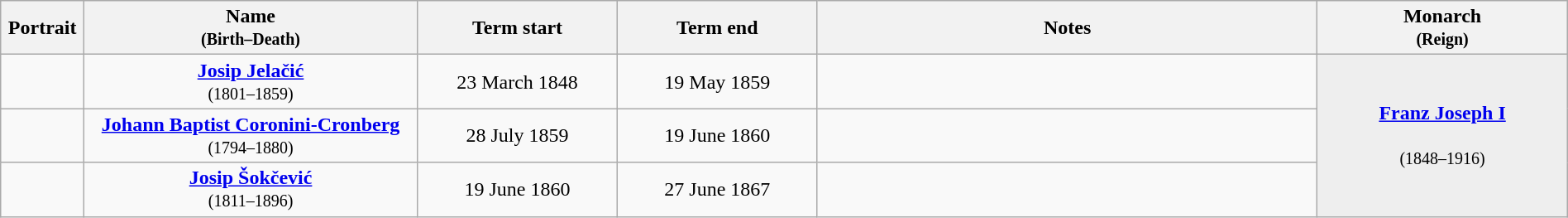<table class="wikitable" style="text-align:center" width=100%>
<tr>
<th width=5%>Portrait</th>
<th width=20%>Name<small><br>(Birth–Death)</small></th>
<th width=12%>Term start</th>
<th width=12%>Term end</th>
<th width=30%>Notes</th>
<th width=15%>Monarch<br><small>(Reign)</small></th>
</tr>
<tr>
<td></td>
<td><strong><a href='#'>Josip Jelačić</a></strong><br><small>(1801–1859)</small></td>
<td>23 March 1848</td>
<td>19 May 1859</td>
<td></td>
<td bgcolor=#EEEEEE rowspan="3"><strong><a href='#'>Franz Joseph I</a></strong><br><br><small>(1848–1916)</small></td>
</tr>
<tr>
<td></td>
<td><strong><a href='#'>Johann Baptist Coronini-Cronberg</a></strong><br><small>(1794–1880)</small></td>
<td>28 July 1859</td>
<td>19 June 1860</td>
<td></td>
</tr>
<tr>
<td></td>
<td><strong><a href='#'>Josip Šokčević</a></strong><br><small>(1811–1896)</small></td>
<td>19 June 1860</td>
<td>27 June 1867</td>
<td></td>
</tr>
</table>
